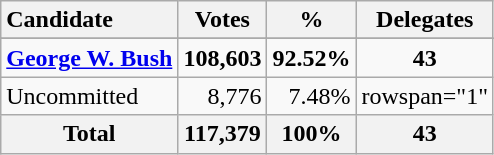<table class="wikitable sortable plainrowheaders" style="text-align:right;">
<tr>
<th style="text-align:left;">Candidate</th>
<th>Votes</th>
<th>%</th>
<th>Delegates</th>
</tr>
<tr>
</tr>
<tr>
<td style="text-align:left;"><strong><a href='#'>George W. Bush</a></strong></td>
<td><strong>108,603</strong></td>
<td><strong>92.52%</strong></td>
<td style="text-align:center;"><strong>43</strong></td>
</tr>
<tr>
<td style="text-align:left;">Uncommitted</td>
<td>8,776</td>
<td>7.48%</td>
<td>rowspan="1" </td>
</tr>
<tr class="sortbottom">
<th>Total</th>
<th><strong>117,379</strong></th>
<th>100%</th>
<th>43</th>
</tr>
</table>
